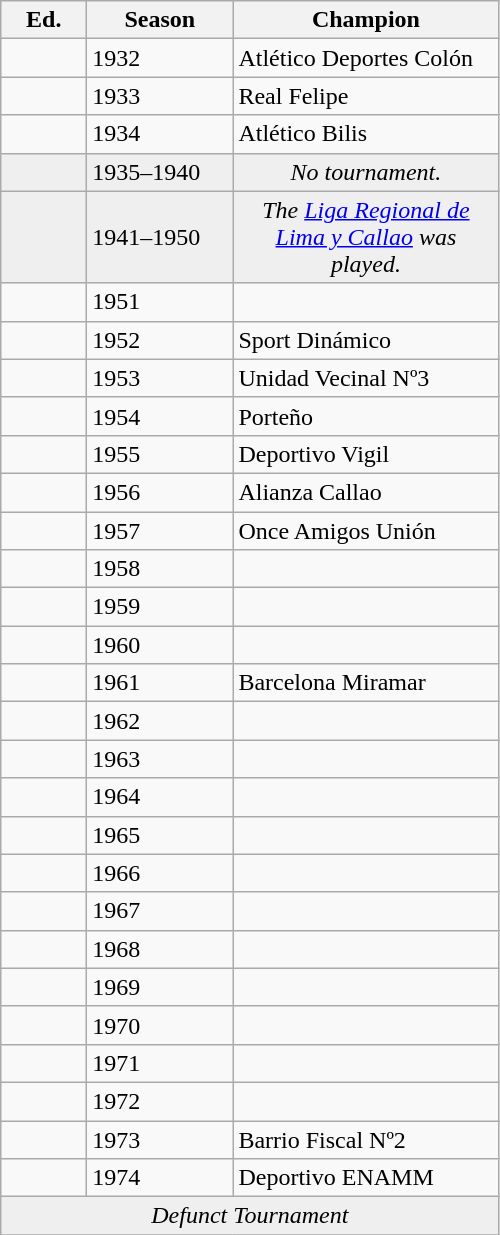<table class="wikitable sortable">
<tr>
<th width=px>Ed.</th>
<th width=90px>Season</th>
<th width=170px>Champion</th>
</tr>
<tr>
<td rowspan=1 width=50></td>
<td>1932</td>
<td>Atlético Deportes Colón</td>
</tr>
<tr>
<td rowspan=1 width=50></td>
<td>1933</td>
<td>Real Felipe</td>
</tr>
<tr>
<td rowspan=1 width=50></td>
<td>1934</td>
<td>Atlético Bilis</td>
</tr>
<tr bgcolor=#efefef>
<td></td>
<td>1935–1940</td>
<td colspan="2" align=center><em>No tournament.</em></td>
</tr>
<tr bgcolor=#efefef>
<td></td>
<td>1941–1950</td>
<td colspan=2 align=center><em>The <a href='#'>Liga Regional de Lima y Callao</a> was played.</em></td>
</tr>
<tr>
<td rowspan=1 width=50></td>
<td>1951</td>
<td></td>
</tr>
<tr>
<td rowspan=1 width=50></td>
<td>1952</td>
<td>Sport Dinámico</td>
</tr>
<tr>
<td rowspan=1 width=50></td>
<td>1953</td>
<td>Unidad Vecinal Nº3</td>
</tr>
<tr>
<td rowspan=1 width=50></td>
<td>1954</td>
<td>Porteño</td>
</tr>
<tr>
<td rowspan=1 width=50></td>
<td>1955</td>
<td>Deportivo Vigil</td>
</tr>
<tr>
<td rowspan=1 width=50></td>
<td>1956</td>
<td>Alianza Callao</td>
</tr>
<tr>
<td rowspan=1 width=50></td>
<td>1957</td>
<td>Once Amigos Unión</td>
</tr>
<tr>
<td rowspan=1 width=50></td>
<td>1958</td>
<td></td>
</tr>
<tr>
<td rowspan=1 width=50></td>
<td>1959</td>
<td></td>
</tr>
<tr>
<td rowspan=1 width=50></td>
<td>1960</td>
<td></td>
</tr>
<tr>
<td rowspan=1 width=50></td>
<td>1961</td>
<td>Barcelona Miramar</td>
</tr>
<tr>
<td rowspan=1 width=50></td>
<td>1962</td>
<td></td>
</tr>
<tr>
<td rowspan=1 width=50></td>
<td>1963</td>
<td></td>
</tr>
<tr>
<td rowspan=1 width=50></td>
<td>1964</td>
<td></td>
</tr>
<tr>
<td rowspan=1 width=50></td>
<td>1965</td>
<td></td>
</tr>
<tr>
<td rowspan=1 width=50></td>
<td>1966</td>
<td></td>
</tr>
<tr>
<td rowspan=1 width=50></td>
<td>1967</td>
<td></td>
</tr>
<tr>
<td rowspan=1 width=50></td>
<td>1968</td>
<td></td>
</tr>
<tr>
<td rowspan=1 width=50></td>
<td>1969</td>
<td></td>
</tr>
<tr>
<td rowspan=1 width=50></td>
<td>1970</td>
<td></td>
</tr>
<tr>
<td rowspan=1 width=50></td>
<td>1971</td>
<td></td>
</tr>
<tr>
<td rowspan=1 width=50></td>
<td>1972</td>
<td></td>
</tr>
<tr>
<td rowspan=1 width=50></td>
<td>1973</td>
<td>Barrio Fiscal Nº2</td>
</tr>
<tr>
<td rowspan=1 width=50></td>
<td>1974</td>
<td>Deportivo ENAMM</td>
</tr>
<tr bgcolor=#efefef>
<td colspan="4" style="text-align:center;"><em>Defunct Tournament</em></td>
</tr>
<tr>
</tr>
</table>
